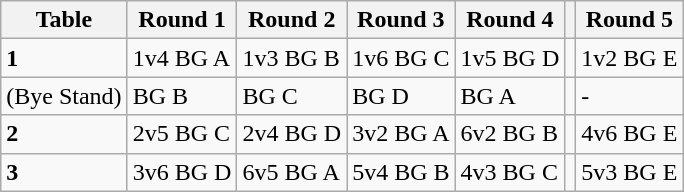<table class="wikitable">
<tr>
<th>Table</th>
<th>Round 1</th>
<th>Round 2</th>
<th>Round 3</th>
<th>Round 4</th>
<th></th>
<th>Round 5</th>
</tr>
<tr>
<td><strong>1</strong></td>
<td>1v4 BG A</td>
<td>1v3 BG B</td>
<td>1v6 BG C</td>
<td>1v5 BG D</td>
<td></td>
<td>1v2 BG E</td>
</tr>
<tr>
<td>(Bye Stand)</td>
<td>BG B</td>
<td>BG C</td>
<td>BG D</td>
<td>BG A</td>
<td></td>
<td>-</td>
</tr>
<tr>
<td><strong>2</strong></td>
<td>2v5 BG C</td>
<td>2v4 BG D</td>
<td>3v2 BG A</td>
<td>6v2 BG B</td>
<td></td>
<td>4v6 BG E</td>
</tr>
<tr>
<td><strong>3</strong></td>
<td>3v6 BG D</td>
<td>6v5 BG A</td>
<td>5v4 BG B</td>
<td>4v3 BG C</td>
<td></td>
<td>5v3 BG E</td>
</tr>
</table>
